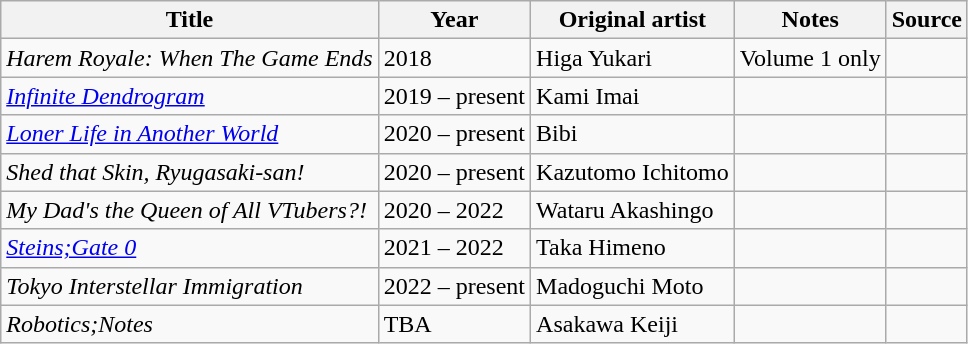<table class="wikitable sortable plainrowheaders">
<tr>
<th>Title</th>
<th>Year</th>
<th>Original artist</th>
<th class="unsortable">Notes</th>
<th class="unsortable">Source</th>
</tr>
<tr>
<td><em>Harem Royale: When The Game Ends</em></td>
<td>2018</td>
<td>Higa Yukari</td>
<td>Volume 1 only</td>
<td></td>
</tr>
<tr>
<td><em><a href='#'>Infinite Dendrogram</a></em></td>
<td>2019 – present</td>
<td>Kami Imai</td>
<td></td>
<td></td>
</tr>
<tr>
<td><em><a href='#'>Loner Life in Another World</a></em></td>
<td>2020 – present</td>
<td>Bibi</td>
<td></td>
<td></td>
</tr>
<tr>
<td><em>Shed that Skin, Ryugasaki-san!</em></td>
<td>2020 – present</td>
<td>Kazutomo Ichitomo</td>
<td></td>
<td></td>
</tr>
<tr>
<td><em>My Dad's the Queen of All VTubers?!</em></td>
<td>2020 – 2022</td>
<td>Wataru Akashingo</td>
<td></td>
<td></td>
</tr>
<tr>
<td><em><a href='#'>Steins;Gate 0</a></em></td>
<td>2021 – 2022</td>
<td>Taka Himeno</td>
<td></td>
<td></td>
</tr>
<tr>
<td><em>Tokyo Interstellar Immigration</em></td>
<td>2022 – present</td>
<td>Madoguchi Moto</td>
<td></td>
<td></td>
</tr>
<tr>
<td><em>Robotics;Notes</em></td>
<td>TBA</td>
<td>Asakawa Keiji</td>
<td></td>
<td></td>
</tr>
</table>
